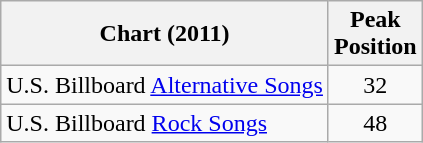<table class="wikitable sortable">
<tr>
<th>Chart (2011)</th>
<th>Peak<br>Position</th>
</tr>
<tr>
<td>U.S. Billboard <a href='#'>Alternative Songs</a></td>
<td style="text-align:center;">32</td>
</tr>
<tr>
<td>U.S. Billboard <a href='#'>Rock Songs</a></td>
<td style="text-align:center;">48</td>
</tr>
</table>
